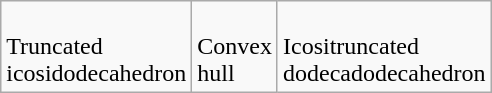<table class=wikitable width=200>
<tr valign=top>
<td><br>Truncated icosidodecahedron</td>
<td><br>Convex hull</td>
<td><br>Icositruncated dodecadodecahedron</td>
</tr>
</table>
